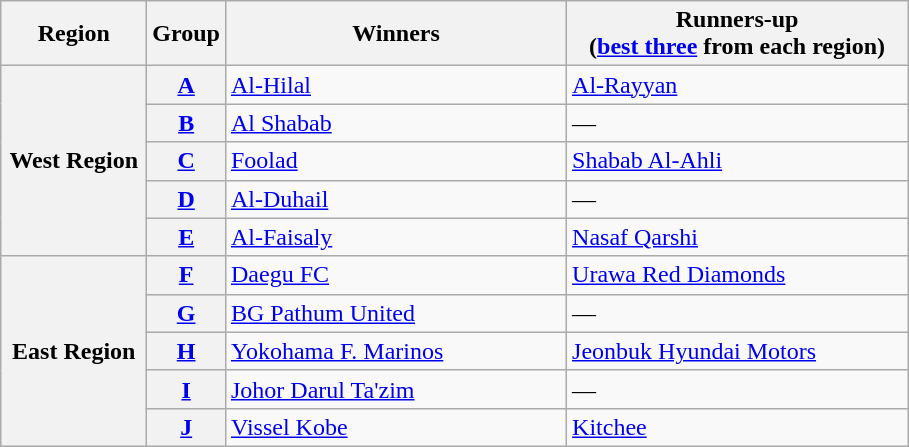<table class="wikitable">
<tr>
<th width=90>Region</th>
<th>Group</th>
<th width=220>Winners</th>
<th width=220>Runners-up<br>(<a href='#'>best three</a> from each region)</th>
</tr>
<tr>
<th rowspan=5>West Region</th>
<th><a href='#'>A</a></th>
<td> <a href='#'>Al-Hilal</a></td>
<td> <a href='#'>Al-Rayyan</a></td>
</tr>
<tr>
<th><a href='#'>B</a></th>
<td> <a href='#'>Al Shabab</a></td>
<td>—</td>
</tr>
<tr>
<th><a href='#'>C</a></th>
<td> <a href='#'>Foolad</a></td>
<td> <a href='#'>Shabab Al-Ahli</a></td>
</tr>
<tr>
<th><a href='#'>D</a></th>
<td> <a href='#'>Al-Duhail</a></td>
<td>—</td>
</tr>
<tr>
<th><a href='#'>E</a></th>
<td> <a href='#'>Al-Faisaly</a></td>
<td> <a href='#'>Nasaf Qarshi</a></td>
</tr>
<tr>
<th rowspan=5>East Region</th>
<th><a href='#'>F</a></th>
<td> <a href='#'>Daegu FC</a></td>
<td> <a href='#'>Urawa Red Diamonds</a></td>
</tr>
<tr>
<th><a href='#'>G</a></th>
<td> <a href='#'>BG Pathum United</a></td>
<td>—</td>
</tr>
<tr>
<th><a href='#'>H</a></th>
<td> <a href='#'>Yokohama F. Marinos</a></td>
<td> <a href='#'>Jeonbuk Hyundai Motors</a></td>
</tr>
<tr>
<th><a href='#'>I</a></th>
<td> <a href='#'>Johor Darul Ta'zim</a></td>
<td>—</td>
</tr>
<tr>
<th><a href='#'>J</a></th>
<td> <a href='#'>Vissel Kobe</a></td>
<td> <a href='#'>Kitchee</a></td>
</tr>
</table>
